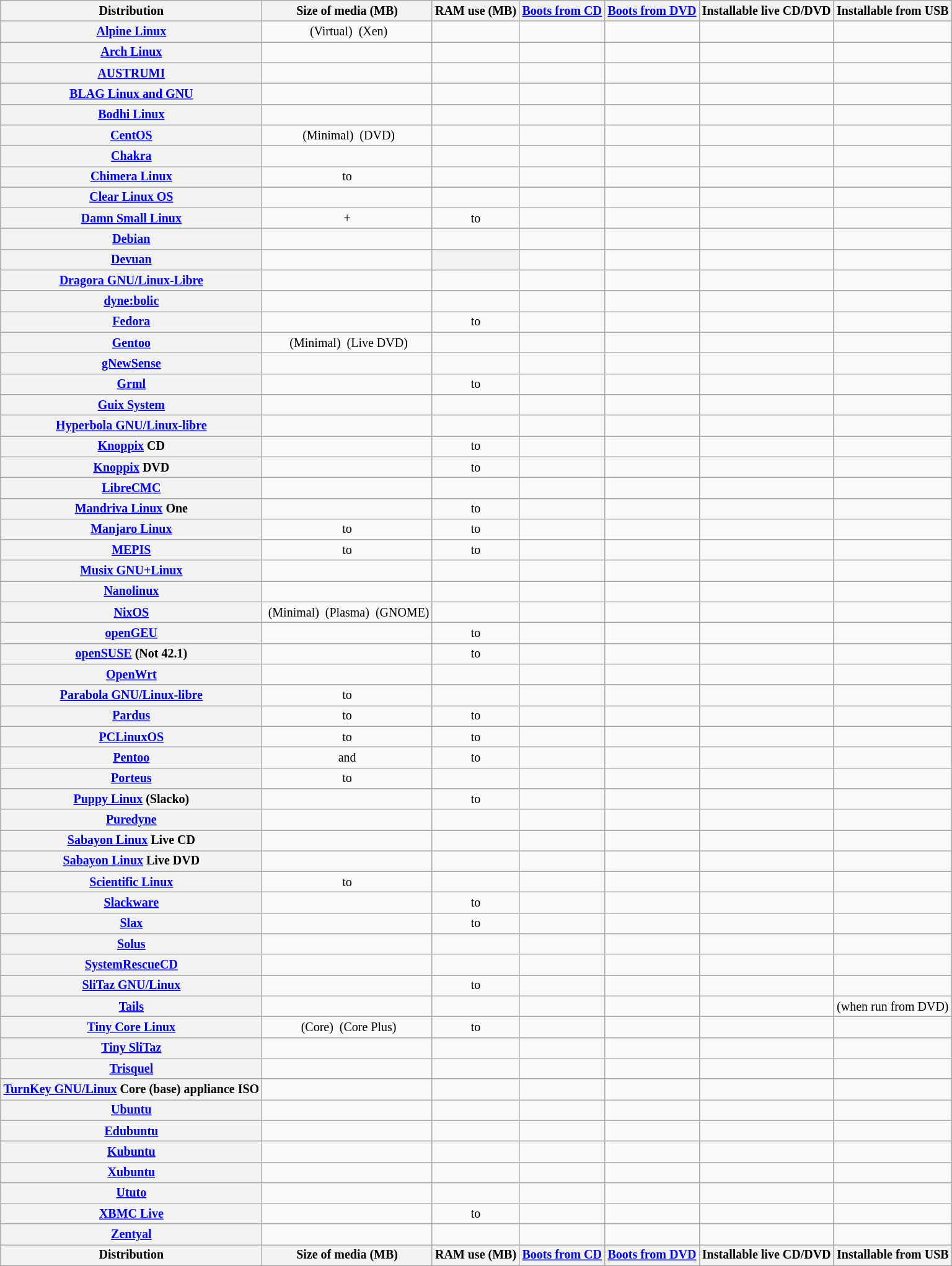<table class="sortable sort-under wikitable" style="font-size: smaller; text-align: center; width: auto;">
<tr>
<th>Distribution</th>
<th>Size of media (MB)</th>
<th>RAM use (MB)</th>
<th><a href='#'>Boots from CD</a></th>
<th><a href='#'>Boots from DVD</a></th>
<th>Installable live CD/DVD</th>
<th>Installable from USB</th>
</tr>
<tr>
<th><a href='#'>Alpine Linux</a></th>
<td> (Virtual)  (Xen)</td>
<td> </td>
<td></td>
<td></td>
<td></td>
<td></td>
</tr>
<tr>
<th><a href='#'>Arch Linux</a></th>
<td></td>
<td></td>
<td></td>
<td></td>
<td></td>
<td></td>
</tr>
<tr>
<th><a href='#'>AUSTRUMI</a></th>
<td></td>
<td></td>
<td></td>
<td></td>
<td></td>
<td></td>
</tr>
<tr>
<th><a href='#'>BLAG Linux and GNU</a></th>
<td></td>
<td></td>
<td></td>
<td></td>
<td></td>
<td></td>
</tr>
<tr>
<th><a href='#'>Bodhi Linux</a></th>
<td></td>
<td></td>
<td></td>
<td></td>
<td></td>
<td></td>
</tr>
<tr>
<th><a href='#'>CentOS</a></th>
<td> (Minimal)  (DVD)</td>
<td></td>
<td></td>
<td></td>
<td></td>
<td></td>
</tr>
<tr>
<th><a href='#'>Chakra</a></th>
<td></td>
<td></td>
<td></td>
<td></td>
<td></td>
<td></td>
</tr>
<tr>
<th><a href='#'>Chimera Linux</a></th>
<td> to </td>
<td></td>
<td></td>
<td></td>
<td></td>
<td></td>
</tr>
<tr>
</tr>
<tr>
<th><a href='#'>Clear Linux OS</a></th>
<td></td>
<td></td>
<td></td>
<td></td>
<td></td>
<td></td>
</tr>
<tr>
<th><a href='#'>Damn Small Linux</a></th>
<td>+</td>
<td> to </td>
<td></td>
<td></td>
<td></td>
<td></td>
</tr>
<tr>
<th><a href='#'>Debian</a></th>
<td></td>
<td></td>
<td></td>
<td></td>
<td></td>
<td></td>
</tr>
<tr>
<th><a href='#'>Devuan</a></th>
<td></td>
<th></th>
<td></td>
<td></td>
<td></td>
<td></td>
</tr>
<tr>
<th><a href='#'>Dragora GNU/Linux-Libre</a></th>
<td></td>
<td></td>
<td></td>
<td></td>
<td></td>
<td></td>
</tr>
<tr>
<th><a href='#'>dyne:bolic</a></th>
<td></td>
<td></td>
<td></td>
<td></td>
<td></td>
<td></td>
</tr>
<tr>
<th><a href='#'>Fedora</a></th>
<td></td>
<td> to </td>
<td></td>
<td></td>
<td></td>
<td></td>
</tr>
<tr>
<th><a href='#'>Gentoo</a></th>
<td> (Minimal)  (Live DVD)</td>
<td></td>
<td></td>
<td></td>
<td></td>
<td></td>
</tr>
<tr>
<th><a href='#'>gNewSense</a></th>
<td></td>
<td></td>
<td></td>
<td></td>
<td></td>
<td></td>
</tr>
<tr>
<th><a href='#'>Grml</a></th>
<td></td>
<td> to </td>
<td></td>
<td></td>
<td></td>
<td></td>
</tr>
<tr>
<th><a href='#'>Guix System</a></th>
<td></td>
<td></td>
<td></td>
<td></td>
<td></td>
<td></td>
</tr>
<tr>
<th><a href='#'>Hyperbola GNU/Linux-libre</a></th>
<td></td>
<td></td>
<td></td>
<td></td>
<td></td>
<td></td>
</tr>
<tr>
<th><a href='#'>Knoppix</a> CD</th>
<td></td>
<td> to </td>
<td></td>
<td></td>
<td></td>
<td></td>
</tr>
<tr>
<th><a href='#'>Knoppix</a> DVD</th>
<td></td>
<td> to </td>
<td></td>
<td></td>
<td></td>
<td></td>
</tr>
<tr>
<th><a href='#'>LibreCMC</a></th>
<td></td>
<td></td>
<td></td>
<td></td>
<td></td>
<td></td>
</tr>
<tr>
<th><a href='#'>Mandriva Linux</a> One</th>
<td></td>
<td> to </td>
<td></td>
<td></td>
<td></td>
<td></td>
</tr>
<tr>
<th><a href='#'>Manjaro Linux</a></th>
<td> to </td>
<td> to </td>
<td></td>
<td></td>
<td></td>
<td></td>
</tr>
<tr>
<th><a href='#'>MEPIS</a></th>
<td> to </td>
<td> to </td>
<td></td>
<td></td>
<td></td>
<td></td>
</tr>
<tr>
<th><a href='#'>Musix GNU+Linux</a></th>
<td></td>
<td></td>
<td></td>
<td></td>
<td></td>
<td></td>
</tr>
<tr>
<th><a href='#'>Nanolinux</a></th>
<td></td>
<td></td>
<td></td>
<td></td>
<td></td>
<td></td>
</tr>
<tr>
<th><a href='#'>NixOS</a></th>
<td> (Minimal)  (Plasma)  (GNOME)</td>
<td></td>
<td></td>
<td></td>
<td></td>
<td></td>
</tr>
<tr>
<th><a href='#'>openGEU</a></th>
<td></td>
<td> to </td>
<td></td>
<td></td>
<td></td>
<td></td>
</tr>
<tr>
<th><a href='#'>openSUSE</a> (Not 42.1)</th>
<td></td>
<td> to </td>
<td></td>
<td></td>
<td></td>
<td></td>
</tr>
<tr>
<th><a href='#'>OpenWrt</a></th>
<td></td>
<td></td>
<td></td>
<td></td>
<td></td>
<td></td>
</tr>
<tr>
<th><a href='#'>Parabola GNU/Linux-libre</a></th>
<td> to </td>
<td></td>
<td></td>
<td></td>
<td></td>
<td></td>
</tr>
<tr>
<th><a href='#'>Pardus</a></th>
<td> to </td>
<td> to </td>
<td></td>
<td></td>
<td></td>
<td></td>
</tr>
<tr>
<th><a href='#'>PCLinuxOS</a></th>
<td> to </td>
<td> to </td>
<td></td>
<td></td>
<td></td>
<td></td>
</tr>
<tr>
<th><a href='#'>Pentoo</a></th>
<td> and </td>
<td> to </td>
<td></td>
<td></td>
<td></td>
<td></td>
</tr>
<tr>
<th><a href='#'>Porteus</a></th>
<td> to </td>
<td></td>
<td></td>
<td></td>
<td></td>
<td></td>
</tr>
<tr>
<th><a href='#'>Puppy Linux</a> (Slacko)</th>
<td></td>
<td> to </td>
<td></td>
<td></td>
<td></td>
<td></td>
</tr>
<tr>
<th><a href='#'>Puredyne</a></th>
<td></td>
<td></td>
<td></td>
<td></td>
<td></td>
<td></td>
</tr>
<tr>
<th><a href='#'>Sabayon Linux</a> Live CD</th>
<td></td>
<td></td>
<td></td>
<td></td>
<td></td>
<td></td>
</tr>
<tr>
<th><a href='#'>Sabayon Linux</a> Live DVD</th>
<td></td>
<td></td>
<td></td>
<td></td>
<td></td>
<td></td>
</tr>
<tr>
<th><a href='#'>Scientific Linux</a></th>
<td> to </td>
<td></td>
<td></td>
<td></td>
<td></td>
<td></td>
</tr>
<tr>
<th><a href='#'>Slackware</a></th>
<td></td>
<td> to </td>
<td></td>
<td></td>
<td></td>
<td></td>
</tr>
<tr>
<th><a href='#'>Slax</a></th>
<td></td>
<td> to </td>
<td></td>
<td></td>
<td></td>
<td></td>
</tr>
<tr>
<th><a href='#'>Solus</a></th>
<td></td>
<td></td>
<td></td>
<td></td>
<td></td>
<td></td>
</tr>
<tr>
<th><a href='#'>SystemRescueCD</a></th>
<td></td>
<td></td>
<td></td>
<td></td>
<td></td>
<td></td>
</tr>
<tr>
<th><a href='#'>SliTaz GNU/Linux</a></th>
<td></td>
<td> to </td>
<td></td>
<td></td>
<td></td>
<td></td>
</tr>
<tr>
<th><a href='#'>Tails</a></th>
<td></td>
<td></td>
<td></td>
<td></td>
<td></td>
<td> (when run from DVD)</td>
</tr>
<tr>
<th><a href='#'>Tiny Core Linux</a></th>
<td> (Core)  (Core Plus)</td>
<td> to </td>
<td></td>
<td></td>
<td></td>
<td></td>
</tr>
<tr>
<th><a href='#'>Tiny SliTaz</a></th>
<td></td>
<td></td>
<td></td>
<td></td>
<td></td>
<td></td>
</tr>
<tr>
<th><a href='#'>Trisquel</a></th>
<td></td>
<td></td>
<td></td>
<td></td>
<td></td>
<td></td>
</tr>
<tr>
<th><a href='#'>TurnKey GNU/Linux</a> Core (base) appliance ISO</th>
<td></td>
<td></td>
<td></td>
<td></td>
<td></td>
<td></td>
</tr>
<tr>
<th><a href='#'>Ubuntu</a></th>
<td></td>
<td></td>
<td></td>
<td></td>
<td></td>
<td></td>
</tr>
<tr>
<th><a href='#'>Edubuntu</a></th>
<td></td>
<td></td>
<td></td>
<td></td>
<td></td>
<td></td>
</tr>
<tr>
<th><a href='#'>Kubuntu</a></th>
<td></td>
<td></td>
<td></td>
<td></td>
<td></td>
<td></td>
</tr>
<tr>
<th><a href='#'>Xubuntu</a></th>
<td></td>
<td></td>
<td></td>
<td></td>
<td></td>
<td></td>
</tr>
<tr>
<th><a href='#'>Ututo</a></th>
<td></td>
<td></td>
<td></td>
<td></td>
<td></td>
<td></td>
</tr>
<tr>
<th><a href='#'>XBMC Live</a></th>
<td></td>
<td> to </td>
<td></td>
<td></td>
<td></td>
<td></td>
</tr>
<tr>
<th><a href='#'>Zentyal</a></th>
<td></td>
<td></td>
<td></td>
<td></td>
<td></td>
<td></td>
</tr>
<tr class="sortbottom">
<th>Distribution</th>
<th>Size of media (MB)</th>
<th>RAM use (MB)</th>
<th><a href='#'>Boots from CD</a></th>
<th><a href='#'>Boots from DVD</a></th>
<th>Installable live CD/DVD</th>
<th>Installable from USB</th>
</tr>
</table>
